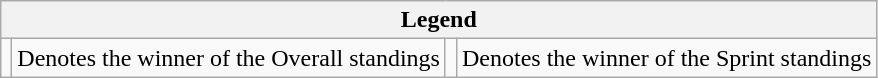<table class="wikitable">
<tr>
<th colspan="4">Legend</th>
</tr>
<tr>
<td></td>
<td>Denotes the winner of the Overall standings</td>
<td></td>
<td>Denotes the winner of the Sprint standings</td>
</tr>
</table>
